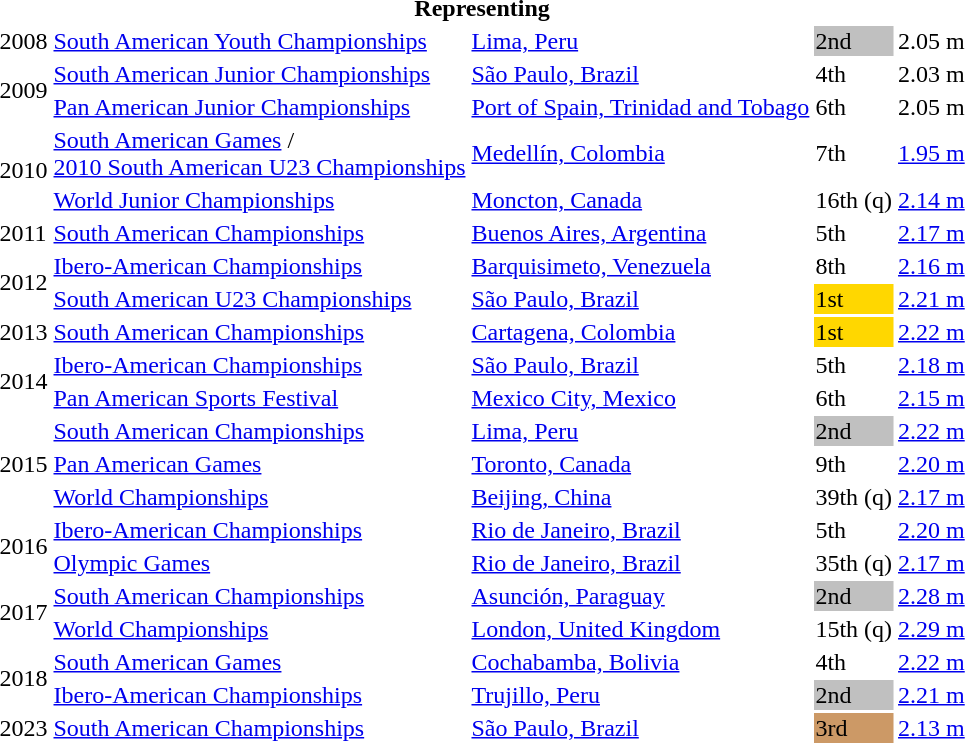<table>
<tr>
<th colspan="5">Representing </th>
</tr>
<tr>
<td>2008</td>
<td><a href='#'>South American Youth Championships</a></td>
<td><a href='#'>Lima, Peru</a></td>
<td bgcolor=silver>2nd</td>
<td>2.05 m</td>
</tr>
<tr>
<td rowspan=2>2009</td>
<td><a href='#'>South American Junior Championships</a></td>
<td><a href='#'>São Paulo, Brazil</a></td>
<td>4th</td>
<td>2.03 m</td>
</tr>
<tr>
<td><a href='#'>Pan American Junior Championships</a></td>
<td><a href='#'>Port of Spain, Trinidad and Tobago</a></td>
<td>6th</td>
<td>2.05 m</td>
</tr>
<tr>
<td rowspan=2>2010</td>
<td><a href='#'>South American Games</a> /<br><a href='#'>2010 South American U23 Championships</a></td>
<td><a href='#'>Medellín, Colombia</a></td>
<td>7th</td>
<td><a href='#'>1.95 m</a></td>
</tr>
<tr>
<td><a href='#'>World Junior Championships</a></td>
<td><a href='#'>Moncton, Canada</a></td>
<td>16th (q)</td>
<td><a href='#'>2.14 m</a></td>
</tr>
<tr>
<td>2011</td>
<td><a href='#'>South American Championships</a></td>
<td><a href='#'>Buenos Aires, Argentina</a></td>
<td>5th</td>
<td><a href='#'>2.17 m</a></td>
</tr>
<tr>
<td rowspan=2>2012</td>
<td><a href='#'>Ibero-American Championships</a></td>
<td><a href='#'>Barquisimeto, Venezuela</a></td>
<td>8th</td>
<td><a href='#'>2.16 m</a></td>
</tr>
<tr>
<td><a href='#'>South American U23 Championships</a></td>
<td><a href='#'>São Paulo, Brazil</a></td>
<td bgcolor=gold>1st</td>
<td><a href='#'>2.21 m</a></td>
</tr>
<tr>
<td>2013</td>
<td><a href='#'>South American Championships</a></td>
<td><a href='#'>Cartagena, Colombia</a></td>
<td bgcolor=gold>1st</td>
<td><a href='#'>2.22 m</a></td>
</tr>
<tr>
<td rowspan=2>2014</td>
<td><a href='#'>Ibero-American Championships</a></td>
<td><a href='#'>São Paulo, Brazil</a></td>
<td>5th</td>
<td><a href='#'>2.18 m</a></td>
</tr>
<tr>
<td><a href='#'>Pan American Sports Festival</a></td>
<td><a href='#'>Mexico City, Mexico</a></td>
<td>6th</td>
<td><a href='#'>2.15 m</a></td>
</tr>
<tr>
<td rowspan=3>2015</td>
<td><a href='#'>South American Championships</a></td>
<td><a href='#'>Lima, Peru</a></td>
<td bgcolor=silver>2nd</td>
<td><a href='#'>2.22 m</a></td>
</tr>
<tr>
<td><a href='#'>Pan American Games</a></td>
<td><a href='#'>Toronto, Canada</a></td>
<td>9th</td>
<td><a href='#'>2.20 m</a></td>
</tr>
<tr>
<td><a href='#'>World Championships</a></td>
<td><a href='#'>Beijing, China</a></td>
<td>39th (q)</td>
<td><a href='#'>2.17 m</a></td>
</tr>
<tr>
<td rowspan=2>2016</td>
<td><a href='#'>Ibero-American Championships</a></td>
<td><a href='#'>Rio de Janeiro, Brazil</a></td>
<td>5th</td>
<td><a href='#'>2.20 m</a></td>
</tr>
<tr>
<td><a href='#'>Olympic Games</a></td>
<td><a href='#'>Rio de Janeiro, Brazil</a></td>
<td>35th (q)</td>
<td><a href='#'>2.17 m</a></td>
</tr>
<tr>
<td rowspan=2>2017</td>
<td><a href='#'>South American Championships</a></td>
<td><a href='#'>Asunción, Paraguay</a></td>
<td bgcolor=silver>2nd</td>
<td><a href='#'>2.28 m</a></td>
</tr>
<tr>
<td><a href='#'>World Championships</a></td>
<td><a href='#'>London, United Kingdom</a></td>
<td>15th (q)</td>
<td><a href='#'>2.29 m</a></td>
</tr>
<tr>
<td rowspan=2>2018</td>
<td><a href='#'>South American Games</a></td>
<td><a href='#'>Cochabamba, Bolivia</a></td>
<td>4th</td>
<td><a href='#'>2.22 m</a></td>
</tr>
<tr>
<td><a href='#'>Ibero-American Championships</a></td>
<td><a href='#'>Trujillo, Peru</a></td>
<td bgcolor=silver>2nd</td>
<td><a href='#'>2.21 m</a></td>
</tr>
<tr>
<td>2023</td>
<td><a href='#'>South American Championships</a></td>
<td><a href='#'>São Paulo, Brazil</a></td>
<td bgcolor=cc9966>3rd</td>
<td><a href='#'>2.13 m</a></td>
</tr>
</table>
